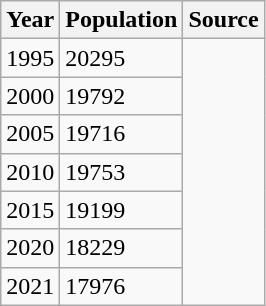<table class=wikitable>
<tr>
<th>Year</th>
<th>Population</th>
<th>Source</th>
</tr>
<tr>
<td>1995</td>
<td>20295 </td>
<td rowspan = "7"></td>
</tr>
<tr>
<td>2000</td>
<td>19792 </td>
</tr>
<tr>
<td>2005</td>
<td>19716 </td>
</tr>
<tr>
<td>2010</td>
<td>19753 </td>
</tr>
<tr>
<td>2015</td>
<td>19199 </td>
</tr>
<tr>
<td>2020</td>
<td>18229 </td>
</tr>
<tr>
<td>2021</td>
<td>17976 </td>
</tr>
</table>
